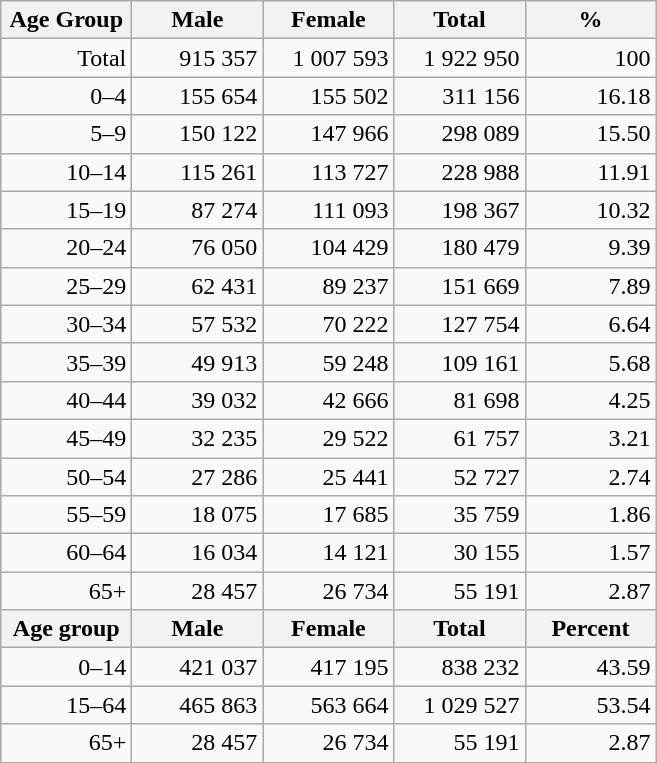<table class="wikitable">
<tr>
<th width="80pt">Age Group</th>
<th width="80pt">Male</th>
<th width="80pt">Female</th>
<th width="80pt">Total</th>
<th width="80pt">%</th>
</tr>
<tr>
<td align="right">Total</td>
<td align="right">915 357</td>
<td align="right">1 007 593</td>
<td align="right">1 922 950</td>
<td align="right">100</td>
</tr>
<tr>
<td align="right">0–4</td>
<td align="right">155 654</td>
<td align="right">155 502</td>
<td align="right">311 156</td>
<td align="right">16.18</td>
</tr>
<tr>
<td align="right">5–9</td>
<td align="right">150 122</td>
<td align="right">147 966</td>
<td align="right">298 089</td>
<td align="right">15.50</td>
</tr>
<tr>
<td align="right">10–14</td>
<td align="right">115 261</td>
<td align="right">113 727</td>
<td align="right">228 988</td>
<td align="right">11.91</td>
</tr>
<tr>
<td align="right">15–19</td>
<td align="right">87 274</td>
<td align="right">111 093</td>
<td align="right">198 367</td>
<td align="right">10.32</td>
</tr>
<tr>
<td align="right">20–24</td>
<td align="right">76 050</td>
<td align="right">104 429</td>
<td align="right">180 479</td>
<td align="right">9.39</td>
</tr>
<tr>
<td align="right">25–29</td>
<td align="right">62 431</td>
<td align="right">89 237</td>
<td align="right">151 669</td>
<td align="right">7.89</td>
</tr>
<tr>
<td align="right">30–34</td>
<td align="right">57 532</td>
<td align="right">70 222</td>
<td align="right">127 754</td>
<td align="right">6.64</td>
</tr>
<tr>
<td align="right">35–39</td>
<td align="right">49 913</td>
<td align="right">59 248</td>
<td align="right">109 161</td>
<td align="right">5.68</td>
</tr>
<tr>
<td align="right">40–44</td>
<td align="right">39 032</td>
<td align="right">42 666</td>
<td align="right">81 698</td>
<td align="right">4.25</td>
</tr>
<tr>
<td align="right">45–49</td>
<td align="right">32 235</td>
<td align="right">29 522</td>
<td align="right">61 757</td>
<td align="right">3.21</td>
</tr>
<tr>
<td align="right">50–54</td>
<td align="right">27 286</td>
<td align="right">25 441</td>
<td align="right">52 727</td>
<td align="right">2.74</td>
</tr>
<tr>
<td align="right">55–59</td>
<td align="right">18 075</td>
<td align="right">17 685</td>
<td align="right">35 759</td>
<td align="right">1.86</td>
</tr>
<tr>
<td align="right">60–64</td>
<td align="right">16 034</td>
<td align="right">14 121</td>
<td align="right">30 155</td>
<td align="right">1.57</td>
</tr>
<tr>
<td align="right">65+</td>
<td align="right">28 457</td>
<td align="right">26 734</td>
<td align="right">55 191</td>
<td align="right">2.87</td>
</tr>
<tr>
<th width="50">Age group</th>
<th width="80pt">Male</th>
<th width="80">Female</th>
<th width="80">Total</th>
<th width="50">Percent</th>
</tr>
<tr>
<td align="right">0–14</td>
<td align="right">421 037</td>
<td align="right">417 195</td>
<td align="right">838 232</td>
<td align="right">43.59</td>
</tr>
<tr>
<td align="right">15–64</td>
<td align="right">465 863</td>
<td align="right">563 664</td>
<td align="right">1 029 527</td>
<td align="right">53.54</td>
</tr>
<tr>
<td align="right">65+</td>
<td align="right">28 457</td>
<td align="right">26 734</td>
<td align="right">55 191</td>
<td align="right">2.87</td>
</tr>
<tr>
</tr>
</table>
